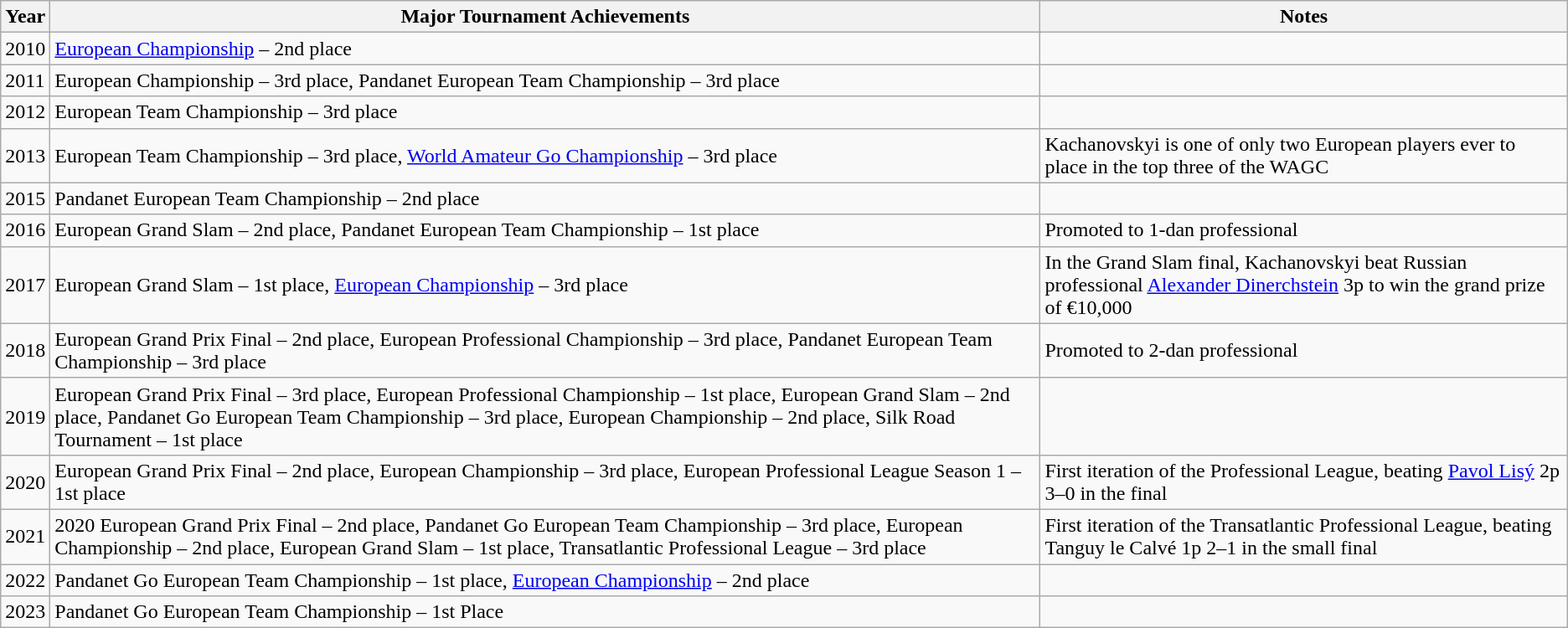<table class="wikitable">
<tr>
<th>Year</th>
<th>Major Tournament Achievements</th>
<th>Notes</th>
</tr>
<tr>
<td>2010</td>
<td><a href='#'>European Championship</a> – 2nd place</td>
<td></td>
</tr>
<tr>
<td>2011</td>
<td>European Championship – 3rd place, Pandanet European Team Championship – 3rd place</td>
<td></td>
</tr>
<tr>
<td>2012</td>
<td>European Team Championship – 3rd place</td>
<td></td>
</tr>
<tr>
<td>2013</td>
<td>European Team Championship – 3rd place, <a href='#'>World Amateur Go Championship</a> – 3rd place</td>
<td>Kachanovskyi is one of only two European players ever to place in the top three of the WAGC</td>
</tr>
<tr>
<td>2015</td>
<td>Pandanet European Team Championship – 2nd place</td>
<td></td>
</tr>
<tr>
<td>2016</td>
<td>European Grand Slam – 2nd place, Pandanet European Team Championship – 1st place</td>
<td>Promoted to 1-dan professional</td>
</tr>
<tr>
<td>2017</td>
<td>European Grand Slam – 1st place, <a href='#'>European Championship</a> – 3rd place</td>
<td>In the Grand Slam final, Kachanovskyi beat Russian professional <a href='#'>Alexander Dinerchstein</a> 3p to win the grand prize of €10,000</td>
</tr>
<tr>
<td>2018</td>
<td>European Grand Prix Final – 2nd place, European Professional Championship – 3rd place, Pandanet European Team Championship – 3rd place</td>
<td>Promoted to 2-dan professional</td>
</tr>
<tr>
<td>2019</td>
<td>European Grand Prix Final – 3rd place, European Professional Championship – 1st place, European Grand Slam – 2nd place, Pandanet Go European Team Championship – 3rd place, European Championship – 2nd place, Silk Road Tournament – 1st place</td>
<td></td>
</tr>
<tr>
<td>2020</td>
<td>European Grand Prix Final – 2nd place, European Championship – 3rd place, European Professional League Season 1 – 1st place</td>
<td>First iteration of the Professional League, beating <a href='#'>Pavol Lisý</a> 2p 3–0 in the final</td>
</tr>
<tr>
<td>2021</td>
<td>2020 European Grand Prix Final – 2nd place, Pandanet Go European Team Championship – 3rd place, European Championship – 2nd place, European Grand Slam – 1st place, Transatlantic Professional League – 3rd place</td>
<td>First iteration of the Transatlantic Professional League, beating Tanguy le Calvé 1p 2–1 in the small final</td>
</tr>
<tr>
<td>2022</td>
<td>Pandanet Go European Team Championship – 1st place, <a href='#'>European Championship</a> – 2nd place</td>
<td></td>
</tr>
<tr>
<td>2023</td>
<td>Pandanet Go European Team Championship – 1st Place</td>
<td></td>
</tr>
</table>
